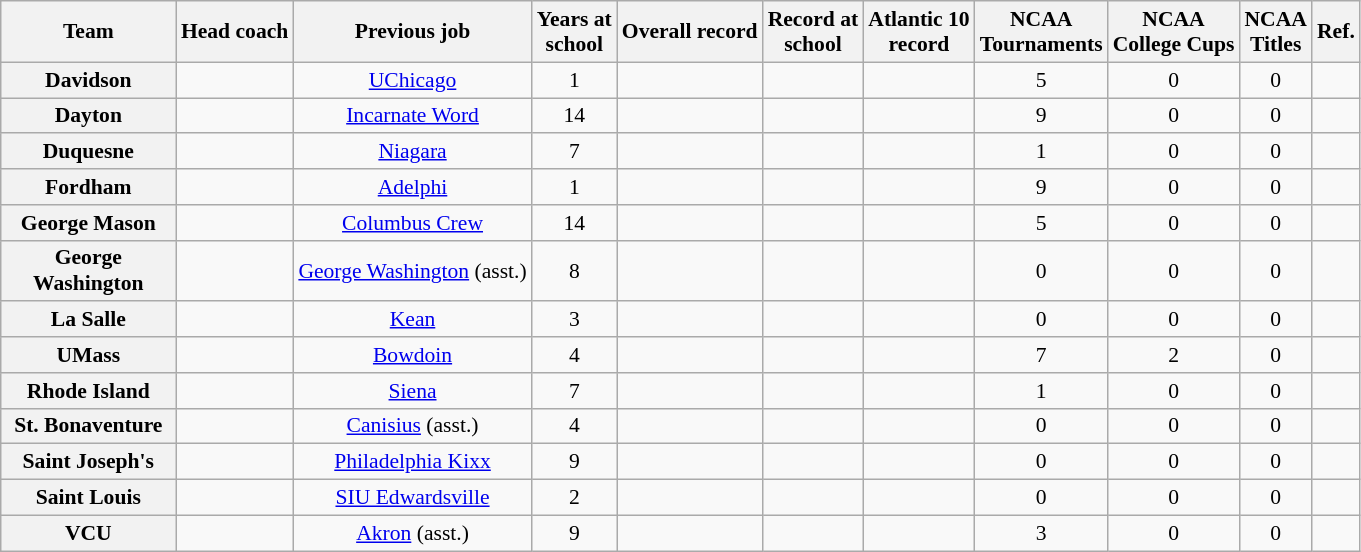<table class="wikitable sortable" style="text-align: center;font-size:90%;">
<tr>
<th width="110">Team</th>
<th>Head coach</th>
<th>Previous job</th>
<th>Years at<br>school</th>
<th>Overall record</th>
<th>Record at<br>school</th>
<th>Atlantic 10<br>record</th>
<th>NCAA<br>Tournaments</th>
<th>NCAA<br>College Cups</th>
<th>NCAA<br>Titles</th>
<th class="unsortable">Ref.</th>
</tr>
<tr>
<th style=>Davidson</th>
<td></td>
<td><a href='#'>UChicago</a></td>
<td>1</td>
<td></td>
<td></td>
<td></td>
<td>5</td>
<td>0</td>
<td>0</td>
<td></td>
</tr>
<tr>
<th style=>Dayton</th>
<td></td>
<td><a href='#'>Incarnate Word</a></td>
<td>14</td>
<td></td>
<td></td>
<td></td>
<td>9</td>
<td>0</td>
<td>0</td>
<td></td>
</tr>
<tr>
<th style=>Duquesne</th>
<td></td>
<td><a href='#'>Niagara</a></td>
<td>7</td>
<td></td>
<td></td>
<td></td>
<td>1</td>
<td>0</td>
<td>0</td>
<td></td>
</tr>
<tr>
<th style=>Fordham</th>
<td></td>
<td><a href='#'>Adelphi</a></td>
<td>1</td>
<td></td>
<td></td>
<td></td>
<td>9</td>
<td>0</td>
<td>0</td>
<td></td>
</tr>
<tr>
<th style=>George Mason</th>
<td></td>
<td><a href='#'>Columbus Crew</a></td>
<td>14</td>
<td></td>
<td></td>
<td></td>
<td>5</td>
<td>0</td>
<td>0</td>
<td></td>
</tr>
<tr>
<th style=>George Washington</th>
<td></td>
<td><a href='#'>George Washington</a> (asst.)</td>
<td>8</td>
<td></td>
<td></td>
<td></td>
<td>0</td>
<td>0</td>
<td>0</td>
<td></td>
</tr>
<tr>
<th style=>La Salle</th>
<td></td>
<td><a href='#'>Kean</a></td>
<td>3</td>
<td></td>
<td></td>
<td></td>
<td>0</td>
<td>0</td>
<td>0</td>
<td></td>
</tr>
<tr>
<th style=>UMass</th>
<td></td>
<td><a href='#'>Bowdoin</a></td>
<td>4</td>
<td></td>
<td></td>
<td></td>
<td>7</td>
<td>2</td>
<td>0</td>
<td></td>
</tr>
<tr>
<th style=>Rhode Island</th>
<td></td>
<td><a href='#'>Siena</a></td>
<td>7</td>
<td></td>
<td></td>
<td></td>
<td>1</td>
<td>0</td>
<td>0</td>
<td></td>
</tr>
<tr>
<th style=>St. Bonaventure</th>
<td></td>
<td><a href='#'>Canisius</a> (asst.)</td>
<td>4</td>
<td></td>
<td></td>
<td></td>
<td>0</td>
<td>0</td>
<td>0</td>
<td></td>
</tr>
<tr>
<th style=>Saint Joseph's</th>
<td></td>
<td><a href='#'>Philadelphia Kixx</a></td>
<td>9</td>
<td></td>
<td></td>
<td></td>
<td>0</td>
<td>0</td>
<td>0</td>
<td></td>
</tr>
<tr>
<th style=>Saint Louis</th>
<td></td>
<td><a href='#'>SIU Edwardsville</a></td>
<td>2</td>
<td></td>
<td></td>
<td></td>
<td>0</td>
<td>0</td>
<td>0</td>
<td></td>
</tr>
<tr>
<th style=>VCU</th>
<td></td>
<td><a href='#'>Akron</a> (asst.)</td>
<td>9</td>
<td></td>
<td></td>
<td></td>
<td>3</td>
<td>0</td>
<td>0</td>
<td></td>
</tr>
</table>
